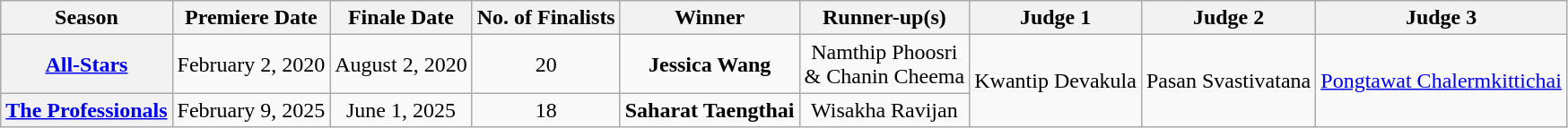<table class="wikitable"  style="text-align:center; font-size:100%;">
<tr>
<th>Season</th>
<th>Premiere Date</th>
<th>Finale Date</th>
<th>No. of Finalists</th>
<th>Winner</th>
<th>Runner-up(s)</th>
<th>Judge 1</th>
<th>Judge 2</th>
<th>Judge 3</th>
</tr>
<tr>
<th><a href='#'>All-Stars</a></th>
<td>February 2, 2020</td>
<td>August 2, 2020</td>
<td>20</td>
<td><strong>Jessica Wang</strong></td>
<td>Namthip Phoosri <br> & Chanin Cheema</td>
<td rowspan="2">Kwantip Devakula</td>
<td rowspan="2">Pasan Svastivatana</td>
<td rowspan="2"><a href='#'>Pongtawat Chalermkittichai</a></td>
</tr>
<tr>
<th><a href='#'>The Professionals</a></th>
<td>February 9, 2025</td>
<td>June 1, 2025</td>
<td>18</td>
<td><strong>Saharat Taengthai</strong></td>
<td>Wisakha Ravijan</td>
</tr>
</table>
